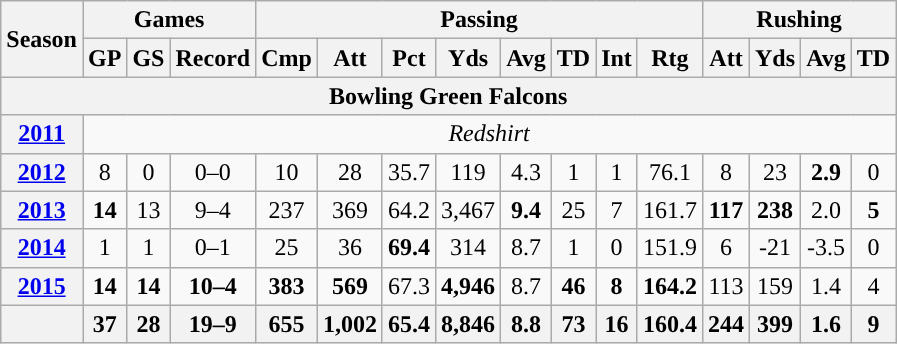<table class="wikitable" style="text-align:center;">
<tr>
<th rowspan="2">Season</th>
<th colspan="3">Games</th>
<th colspan="8">Passing</th>
<th colspan="4">Rushing</th>
</tr>
<tr>
<th>GP</th>
<th>GS</th>
<th>Record</th>
<th>Cmp</th>
<th>Att</th>
<th>Pct</th>
<th>Yds</th>
<th>Avg</th>
<th>TD</th>
<th>Int</th>
<th>Rtg</th>
<th>Att</th>
<th>Yds</th>
<th>Avg</th>
<th>TD</th>
</tr>
<tr>
<th colspan="16">Bowling Green Falcons</th>
</tr>
<tr>
<th><a href='#'>2011</a></th>
<td colspan="15"><em>Redshirt </em></td>
</tr>
<tr>
<th><a href='#'>2012</a></th>
<td>8</td>
<td>0</td>
<td>0–0</td>
<td>10</td>
<td>28</td>
<td>35.7</td>
<td>119</td>
<td>4.3</td>
<td>1</td>
<td>1</td>
<td>76.1</td>
<td>8</td>
<td>23</td>
<td><strong>2.9</strong></td>
<td>0</td>
</tr>
<tr>
<th><a href='#'>2013</a></th>
<td><strong>14</strong></td>
<td>13</td>
<td>9–4</td>
<td>237</td>
<td>369</td>
<td>64.2</td>
<td>3,467</td>
<td><strong>9.4</strong></td>
<td>25</td>
<td>7</td>
<td>161.7</td>
<td><strong>117</strong></td>
<td><strong>238</strong></td>
<td>2.0</td>
<td><strong>5</strong></td>
</tr>
<tr>
<th><a href='#'>2014</a></th>
<td>1</td>
<td>1</td>
<td>0–1</td>
<td>25</td>
<td>36</td>
<td><strong>69.4</strong></td>
<td>314</td>
<td>8.7</td>
<td>1</td>
<td>0</td>
<td>151.9</td>
<td>6</td>
<td>-21</td>
<td>-3.5</td>
<td>0</td>
</tr>
<tr>
<th><a href='#'>2015</a></th>
<td><strong>14</strong></td>
<td><strong>14</strong></td>
<td><strong>10–4</strong></td>
<td><strong>383</strong></td>
<td><strong>569</strong></td>
<td>67.3</td>
<td><strong>4,946</strong></td>
<td>8.7</td>
<td><strong>46</strong></td>
<td><strong>8</strong></td>
<td><strong>164.2</strong></td>
<td>113</td>
<td>159</td>
<td>1.4</td>
<td>4</td>
</tr>
<tr>
<th></th>
<th>37</th>
<th>28</th>
<th>19–9</th>
<th>655</th>
<th>1,002</th>
<th>65.4</th>
<th>8,846</th>
<th>8.8</th>
<th>73</th>
<th>16</th>
<th>160.4</th>
<th>244</th>
<th>399</th>
<th>1.6</th>
<th>9</th>
</tr>
</table>
